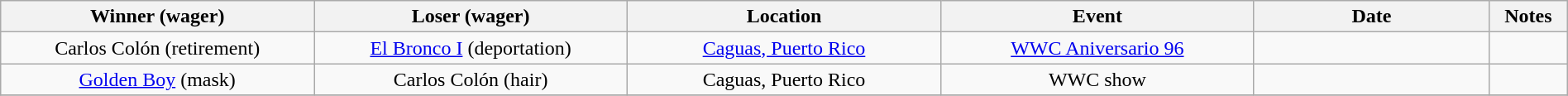<table class="wikitable sortable" width=100%  style="text-align: center">
<tr>
<th width=20% scope="col">Winner (wager)</th>
<th width=20% scope="col">Loser (wager)</th>
<th width=20% scope="col">Location</th>
<th width=20% scope="col">Event</th>
<th width=15% scope="col">Date</th>
<th class="unsortable" width=5% scope="col">Notes</th>
</tr>
<tr>
<td>Carlos Colón (retirement)</td>
<td><a href='#'>El Bronco I</a> (deportation)</td>
<td><a href='#'>Caguas, Puerto Rico</a></td>
<td><a href='#'>WWC Aniversario 96</a></td>
<td></td>
<td></td>
</tr>
<tr>
<td><a href='#'>Golden Boy</a> (mask)</td>
<td>Carlos Colón (hair)</td>
<td>Caguas, Puerto Rico</td>
<td>WWC show</td>
<td></td>
<td> </td>
</tr>
<tr>
</tr>
</table>
